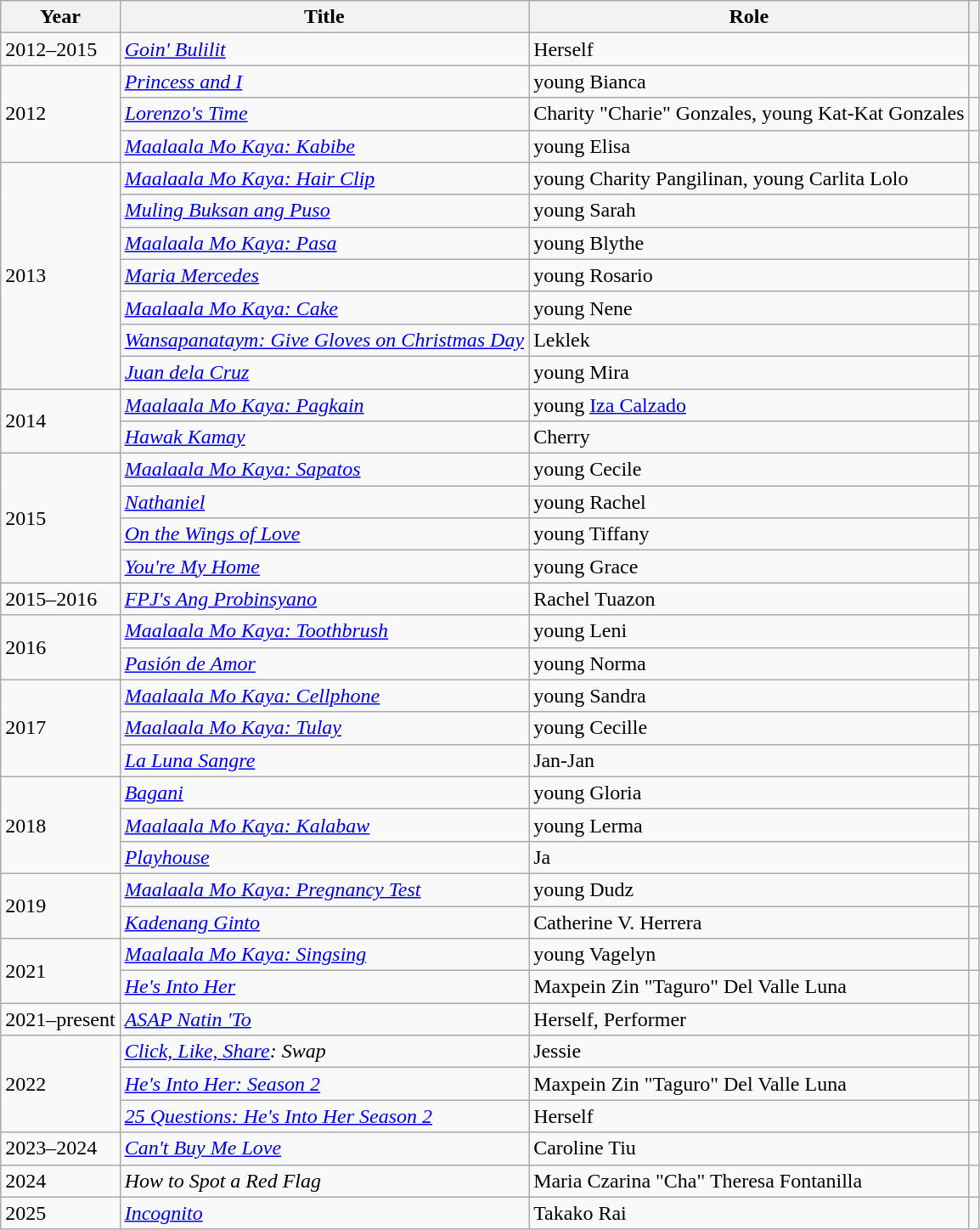<table class="wikitable">
<tr>
<th>Year</th>
<th>Title</th>
<th>Role</th>
<th></th>
</tr>
<tr>
<td>2012–2015</td>
<td><em><a href='#'>Goin' Bulilit</a></em></td>
<td>Herself</td>
<td></td>
</tr>
<tr>
<td rowspan="3">2012</td>
<td><em><a href='#'>Princess and I</a></em></td>
<td>young Bianca</td>
<td></td>
</tr>
<tr>
<td><em><a href='#'>Lorenzo's Time</a></em></td>
<td>Charity "Charie" Gonzales, young Kat-Kat Gonzales</td>
<td></td>
</tr>
<tr>
<td><a href='#'><em>Maalaala Mo Kaya: Kabibe</em></a></td>
<td>young Elisa</td>
<td></td>
</tr>
<tr>
<td rowspan="7">2013</td>
<td><a href='#'><em>Maalaala Mo Kaya: Hair Clip</em></a></td>
<td>young Charity Pangilinan, young Carlita Lolo</td>
<td></td>
</tr>
<tr>
<td><em><a href='#'>Muling Buksan ang Puso</a></em></td>
<td>young Sarah</td>
<td></td>
</tr>
<tr>
<td><a href='#'><em>Maalaala Mo Kaya: Pasa</em></a></td>
<td>young Blythe</td>
<td></td>
</tr>
<tr>
<td><em><a href='#'>Maria Mercedes</a></em></td>
<td>young Rosario</td>
<td></td>
</tr>
<tr>
<td><a href='#'><em>Maalaala Mo Kaya: Cake</em></a></td>
<td>young Nene</td>
<td></td>
</tr>
<tr>
<td><a href='#'><em>Wansapanataym: Give Gloves on Christmas Day</em></a></td>
<td>Leklek</td>
<td></td>
</tr>
<tr>
<td><em><a href='#'>Juan dela Cruz</a></em></td>
<td>young Mira</td>
<td></td>
</tr>
<tr>
<td rowspan="2">2014</td>
<td><a href='#'><em>Maalaala Mo Kaya: Pagkain</em></a></td>
<td>young <a href='#'>Iza Calzado</a></td>
<td></td>
</tr>
<tr>
<td><em><a href='#'>Hawak Kamay</a></em></td>
<td>Cherry</td>
<td></td>
</tr>
<tr>
<td rowspan="4">2015</td>
<td><a href='#'><em>Maalaala Mo Kaya: Sapatos</em></a></td>
<td>young Cecile</td>
<td></td>
</tr>
<tr>
<td><em><a href='#'>Nathaniel</a></em></td>
<td>young Rachel</td>
<td></td>
</tr>
<tr>
<td><em><a href='#'>On the Wings of Love</a></em></td>
<td>young Tiffany</td>
<td></td>
</tr>
<tr>
<td><em><a href='#'>You're My Home</a></em></td>
<td>young Grace</td>
<td></td>
</tr>
<tr>
<td>2015–2016</td>
<td><em><a href='#'>FPJ's Ang Probinsyano</a></em></td>
<td>Rachel Tuazon</td>
<td></td>
</tr>
<tr>
<td rowspan="2">2016</td>
<td><a href='#'><em>Maalaala Mo Kaya: Toothbrush</em></a></td>
<td>young Leni</td>
<td></td>
</tr>
<tr>
<td><em><a href='#'>Pasión de Amor</a></em></td>
<td>young Norma</td>
<td></td>
</tr>
<tr>
<td rowspan="3">2017</td>
<td><a href='#'><em>Maalaala Mo Kaya: Cellphone</em></a></td>
<td>young Sandra</td>
<td></td>
</tr>
<tr>
<td><a href='#'><em>Maalaala Mo Kaya: Tulay</em></a></td>
<td>young Cecille</td>
<td></td>
</tr>
<tr>
<td><em><a href='#'>La Luna Sangre</a></em></td>
<td>Jan-Jan</td>
<td></td>
</tr>
<tr>
<td rowspan="3">2018</td>
<td><em><a href='#'>Bagani</a></em></td>
<td>young Gloria</td>
<td></td>
</tr>
<tr>
<td><a href='#'><em>Maalaala Mo Kaya: Kalabaw</em></a></td>
<td>young Lerma</td>
<td></td>
</tr>
<tr>
<td><em><a href='#'>Playhouse</a></em></td>
<td>Ja</td>
<td></td>
</tr>
<tr>
<td rowspan="2">2019</td>
<td><a href='#'><em>Maalaala Mo Kaya: Pregnancy Test</em></a></td>
<td>young Dudz</td>
<td></td>
</tr>
<tr>
<td><em><a href='#'>Kadenang Ginto</a></em></td>
<td>Catherine V. Herrera</td>
<td></td>
</tr>
<tr>
<td rowspan="2">2021</td>
<td><a href='#'><em>Maalaala Mo Kaya: Singsing</em></a></td>
<td>young Vagelyn</td>
<td></td>
</tr>
<tr>
<td><em><a href='#'>He's Into Her</a></em></td>
<td>Maxpein Zin "Taguro" Del Valle Luna</td>
<td></td>
</tr>
<tr>
<td>2021–present</td>
<td><em><a href='#'>ASAP Natin 'To</a></em></td>
<td>Herself, Performer</td>
<td></td>
</tr>
<tr>
<td rowspan="3">2022</td>
<td><em><a href='#'>Click, Like, Share</a>: Swap</em></td>
<td>Jessie</td>
<td></td>
</tr>
<tr>
<td><em><a href='#'>He's Into Her: Season 2</a></em></td>
<td>Maxpein Zin "Taguro" Del Valle Luna</td>
<td></td>
</tr>
<tr>
<td><em><a href='#'>25 Questions: He's Into Her Season 2</a></em></td>
<td>Herself</td>
<td></td>
</tr>
<tr>
<td>2023–2024</td>
<td><em><a href='#'>Can't Buy Me Love</a></em></td>
<td>Caroline Tiu</td>
<td></td>
</tr>
<tr>
<td>2024</td>
<td><em>How to Spot a Red Flag</em></td>
<td>Maria Czarina "Cha" Theresa Fontanilla</td>
<td></td>
</tr>
<tr>
<td>2025</td>
<td><em><a href='#'>Incognito</a></em></td>
<td>Takako Rai</td>
<td></td>
</tr>
</table>
